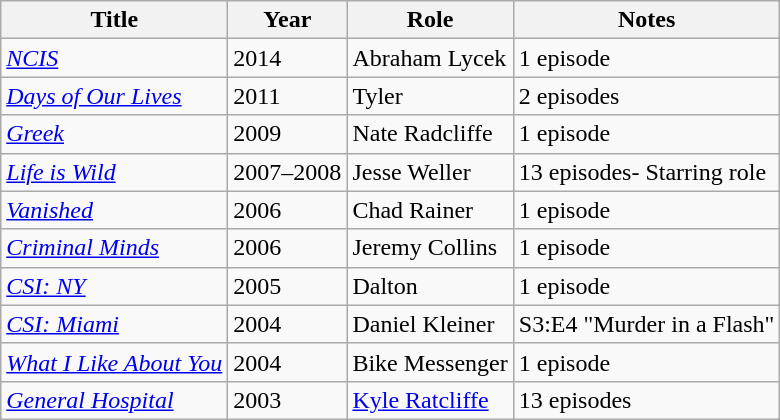<table class="wikitable">
<tr>
<th>Title</th>
<th>Year</th>
<th>Role</th>
<th>Notes</th>
</tr>
<tr>
<td><em><a href='#'>NCIS</a></em></td>
<td>2014</td>
<td>Abraham Lycek</td>
<td>1 episode</td>
</tr>
<tr>
<td><em><a href='#'>Days of Our Lives</a></em></td>
<td>2011</td>
<td>Tyler</td>
<td>2 episodes</td>
</tr>
<tr>
<td><em><a href='#'>Greek</a> </em></td>
<td>2009</td>
<td>Nate Radcliffe</td>
<td>1 episode</td>
</tr>
<tr>
<td><em><a href='#'>Life is Wild</a></em></td>
<td>2007–2008</td>
<td>Jesse Weller</td>
<td>13 episodes- Starring role</td>
</tr>
<tr>
<td><em><a href='#'>Vanished</a></em></td>
<td>2006</td>
<td>Chad Rainer</td>
<td>1 episode</td>
</tr>
<tr>
<td><em><a href='#'>Criminal Minds</a></em></td>
<td>2006</td>
<td>Jeremy Collins</td>
<td>1 episode</td>
</tr>
<tr>
<td><em><a href='#'>CSI: NY</a></em></td>
<td>2005</td>
<td>Dalton</td>
<td>1 episode</td>
</tr>
<tr>
<td><em><a href='#'>CSI: Miami</a></em></td>
<td>2004</td>
<td>Daniel Kleiner</td>
<td>S3:E4 "Murder in a Flash"</td>
</tr>
<tr>
<td><em><a href='#'>What I Like About You</a></em></td>
<td>2004</td>
<td>Bike Messenger</td>
<td>1 episode</td>
</tr>
<tr>
<td><em><a href='#'>General Hospital</a></em></td>
<td>2003</td>
<td><a href='#'>Kyle Ratcliffe</a></td>
<td>13 episodes</td>
</tr>
</table>
